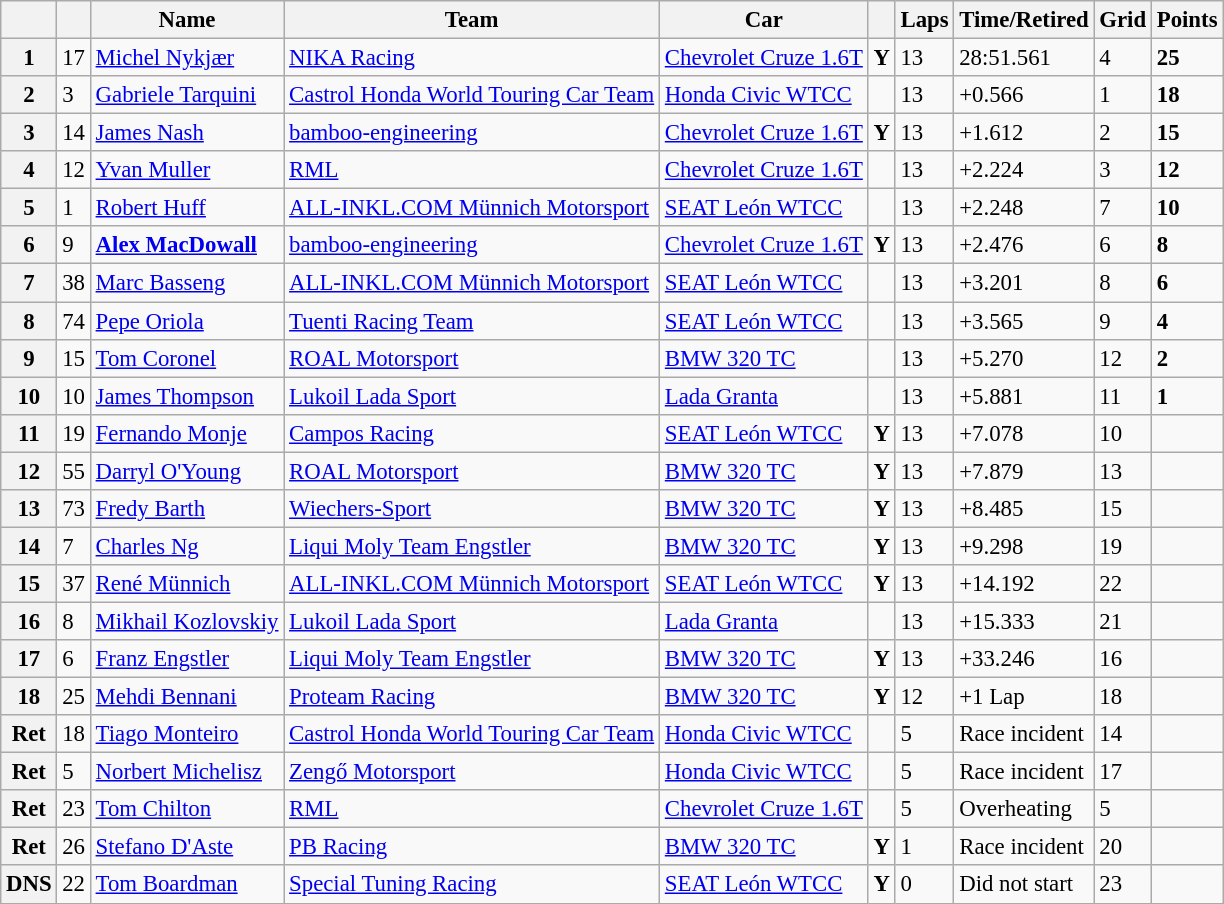<table class="wikitable sortable" style="font-size: 95%;">
<tr>
<th></th>
<th></th>
<th>Name</th>
<th>Team</th>
<th>Car</th>
<th></th>
<th>Laps</th>
<th>Time/Retired</th>
<th>Grid</th>
<th>Points</th>
</tr>
<tr>
<th>1</th>
<td>17</td>
<td> <a href='#'>Michel Nykjær</a></td>
<td><a href='#'>NIKA Racing</a></td>
<td><a href='#'>Chevrolet Cruze 1.6T</a></td>
<td align=center><strong><span>Y</span></strong></td>
<td>13</td>
<td>28:51.561</td>
<td>4</td>
<td><strong>25</strong></td>
</tr>
<tr>
<th>2</th>
<td>3</td>
<td> <a href='#'>Gabriele Tarquini</a></td>
<td><a href='#'>Castrol Honda World Touring Car Team</a></td>
<td><a href='#'>Honda Civic WTCC</a></td>
<td></td>
<td>13</td>
<td>+0.566</td>
<td>1</td>
<td><strong>18</strong></td>
</tr>
<tr>
<th>3</th>
<td>14</td>
<td> <a href='#'>James Nash</a></td>
<td><a href='#'>bamboo-engineering</a></td>
<td><a href='#'>Chevrolet Cruze 1.6T</a></td>
<td align=center><strong><span>Y</span></strong></td>
<td>13</td>
<td>+1.612</td>
<td>2</td>
<td><strong>15</strong></td>
</tr>
<tr>
<th>4</th>
<td>12</td>
<td> <a href='#'>Yvan Muller</a></td>
<td><a href='#'>RML</a></td>
<td><a href='#'>Chevrolet Cruze 1.6T</a></td>
<td></td>
<td>13</td>
<td>+2.224</td>
<td>3</td>
<td><strong>12</strong></td>
</tr>
<tr>
<th>5</th>
<td>1</td>
<td> <a href='#'>Robert Huff</a></td>
<td><a href='#'>ALL-INKL.COM Münnich Motorsport</a></td>
<td><a href='#'>SEAT León WTCC</a></td>
<td></td>
<td>13</td>
<td>+2.248</td>
<td>7</td>
<td><strong>10</strong></td>
</tr>
<tr>
<th>6</th>
<td>9</td>
<td> <strong><a href='#'>Alex MacDowall</a></strong></td>
<td><a href='#'>bamboo-engineering</a></td>
<td><a href='#'>Chevrolet Cruze 1.6T</a></td>
<td align=center><strong><span>Y</span></strong></td>
<td>13</td>
<td>+2.476</td>
<td>6</td>
<td><strong>8</strong></td>
</tr>
<tr>
<th>7</th>
<td>38</td>
<td> <a href='#'>Marc Basseng</a></td>
<td><a href='#'>ALL-INKL.COM Münnich Motorsport</a></td>
<td><a href='#'>SEAT León WTCC</a></td>
<td></td>
<td>13</td>
<td>+3.201</td>
<td>8</td>
<td><strong>6</strong></td>
</tr>
<tr>
<th>8</th>
<td>74</td>
<td> <a href='#'>Pepe Oriola</a></td>
<td><a href='#'>Tuenti Racing Team</a></td>
<td><a href='#'>SEAT León WTCC</a></td>
<td></td>
<td>13</td>
<td>+3.565</td>
<td>9</td>
<td><strong>4</strong></td>
</tr>
<tr>
<th>9</th>
<td>15</td>
<td> <a href='#'>Tom Coronel</a></td>
<td><a href='#'>ROAL Motorsport</a></td>
<td><a href='#'>BMW 320 TC</a></td>
<td></td>
<td>13</td>
<td>+5.270</td>
<td>12</td>
<td><strong>2</strong></td>
</tr>
<tr>
<th>10</th>
<td>10</td>
<td> <a href='#'>James Thompson</a></td>
<td><a href='#'>Lukoil Lada Sport</a></td>
<td><a href='#'>Lada Granta</a></td>
<td></td>
<td>13</td>
<td>+5.881</td>
<td>11</td>
<td><strong>1</strong></td>
</tr>
<tr>
<th>11</th>
<td>19</td>
<td> <a href='#'>Fernando Monje</a></td>
<td><a href='#'>Campos Racing</a></td>
<td><a href='#'>SEAT León WTCC</a></td>
<td align=center><strong><span>Y</span></strong></td>
<td>13</td>
<td>+7.078</td>
<td>10</td>
<td></td>
</tr>
<tr>
<th>12</th>
<td>55</td>
<td> <a href='#'>Darryl O'Young</a></td>
<td><a href='#'>ROAL Motorsport</a></td>
<td><a href='#'>BMW 320 TC</a></td>
<td align=center><strong><span>Y</span></strong></td>
<td>13</td>
<td>+7.879</td>
<td>13</td>
<td></td>
</tr>
<tr>
<th>13</th>
<td>73</td>
<td> <a href='#'>Fredy Barth</a></td>
<td><a href='#'>Wiechers-Sport</a></td>
<td><a href='#'>BMW 320 TC</a></td>
<td align=center><strong><span>Y</span></strong></td>
<td>13</td>
<td>+8.485</td>
<td>15</td>
<td></td>
</tr>
<tr>
<th>14</th>
<td>7</td>
<td> <a href='#'>Charles Ng</a></td>
<td><a href='#'>Liqui Moly Team Engstler</a></td>
<td><a href='#'>BMW 320 TC</a></td>
<td align=center><strong><span>Y</span></strong></td>
<td>13</td>
<td>+9.298</td>
<td>19</td>
<td></td>
</tr>
<tr>
<th>15</th>
<td>37</td>
<td> <a href='#'>René Münnich</a></td>
<td><a href='#'>ALL-INKL.COM Münnich Motorsport</a></td>
<td><a href='#'>SEAT León WTCC</a></td>
<td align=center><strong><span>Y</span></strong></td>
<td>13</td>
<td>+14.192</td>
<td>22</td>
<td></td>
</tr>
<tr>
<th>16</th>
<td>8</td>
<td> <a href='#'>Mikhail Kozlovskiy</a></td>
<td><a href='#'>Lukoil Lada Sport</a></td>
<td><a href='#'>Lada Granta</a></td>
<td></td>
<td>13</td>
<td>+15.333</td>
<td>21</td>
<td></td>
</tr>
<tr>
<th>17</th>
<td>6</td>
<td> <a href='#'>Franz Engstler</a></td>
<td><a href='#'>Liqui Moly Team Engstler</a></td>
<td><a href='#'>BMW 320 TC</a></td>
<td align=center><strong><span>Y</span></strong></td>
<td>13</td>
<td>+33.246</td>
<td>16</td>
<td></td>
</tr>
<tr>
<th>18</th>
<td>25</td>
<td> <a href='#'>Mehdi Bennani</a></td>
<td><a href='#'>Proteam Racing</a></td>
<td><a href='#'>BMW 320 TC</a></td>
<td align=center><strong><span>Y</span></strong></td>
<td>12</td>
<td>+1 Lap</td>
<td>18</td>
<td></td>
</tr>
<tr>
<th>Ret</th>
<td>18</td>
<td> <a href='#'>Tiago Monteiro</a></td>
<td><a href='#'>Castrol Honda World Touring Car Team</a></td>
<td><a href='#'>Honda Civic WTCC</a></td>
<td></td>
<td>5</td>
<td>Race incident</td>
<td>14</td>
<td></td>
</tr>
<tr>
<th>Ret</th>
<td>5</td>
<td> <a href='#'>Norbert Michelisz</a></td>
<td><a href='#'>Zengő Motorsport</a></td>
<td><a href='#'>Honda Civic WTCC</a></td>
<td></td>
<td>5</td>
<td>Race incident</td>
<td>17</td>
<td></td>
</tr>
<tr>
<th>Ret</th>
<td>23</td>
<td> <a href='#'>Tom Chilton</a></td>
<td><a href='#'>RML</a></td>
<td><a href='#'>Chevrolet Cruze 1.6T</a></td>
<td></td>
<td>5</td>
<td>Overheating</td>
<td>5</td>
<td></td>
</tr>
<tr>
<th>Ret</th>
<td>26</td>
<td> <a href='#'>Stefano D'Aste</a></td>
<td><a href='#'>PB Racing</a></td>
<td><a href='#'>BMW 320 TC</a></td>
<td align=center><strong><span>Y</span></strong></td>
<td>1</td>
<td>Race incident</td>
<td>20</td>
<td></td>
</tr>
<tr>
<th>DNS</th>
<td>22</td>
<td> <a href='#'>Tom Boardman</a></td>
<td><a href='#'>Special Tuning Racing</a></td>
<td><a href='#'>SEAT León WTCC</a></td>
<td align=center><strong><span>Y</span></strong></td>
<td>0</td>
<td>Did not start</td>
<td>23</td>
<td></td>
</tr>
</table>
